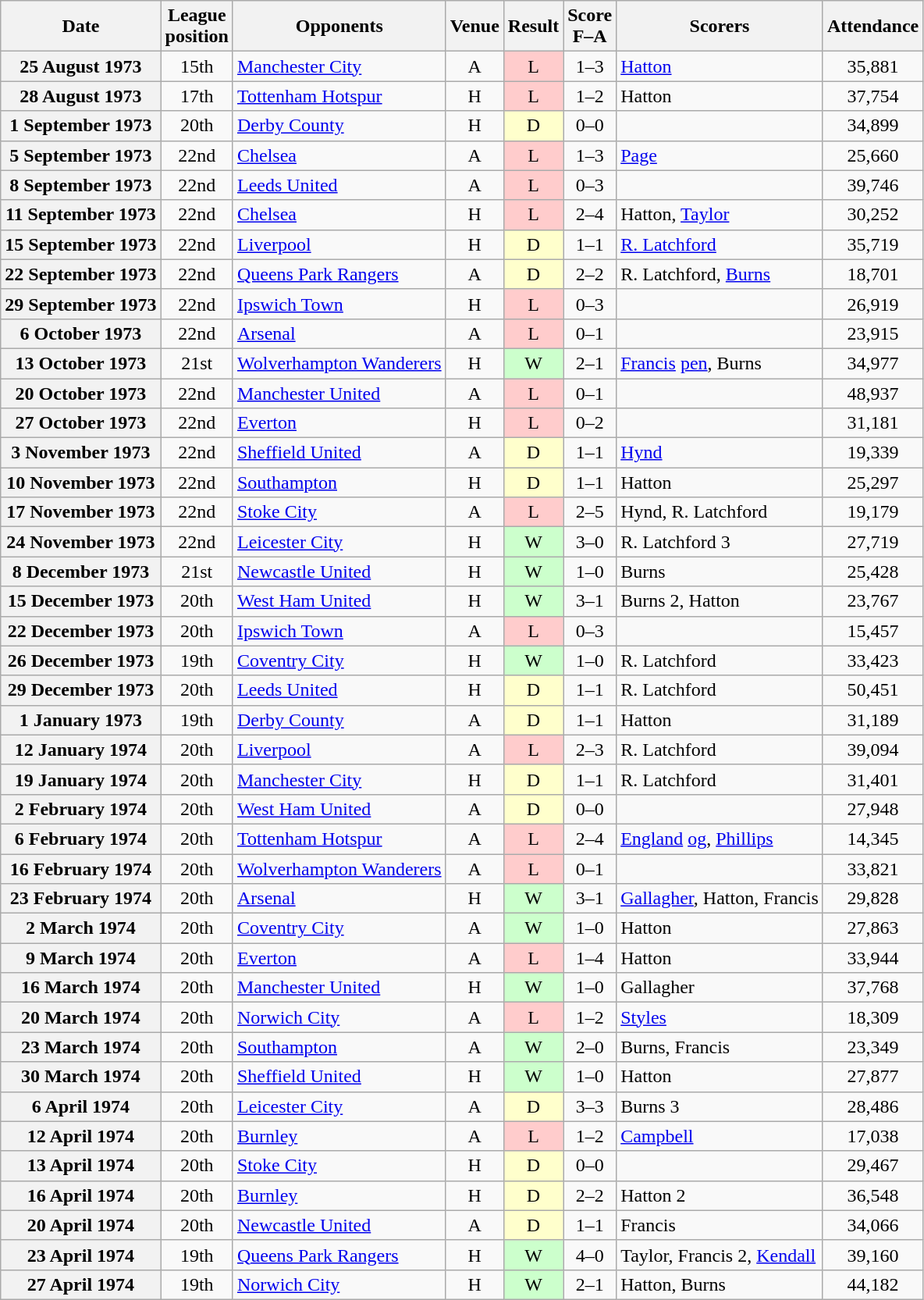<table class="wikitable plainrowheaders" style="text-align:center">
<tr>
<th scope="col">Date</th>
<th scope="col">League<br>position</th>
<th scope="col">Opponents</th>
<th scope="col">Venue</th>
<th scope="col">Result</th>
<th scope="col">Score<br>F–A</th>
<th scope="col">Scorers</th>
<th scope="col">Attendance</th>
</tr>
<tr>
<th scope="row">25 August 1973</th>
<td>15th</td>
<td align="left"><a href='#'>Manchester City</a></td>
<td>A</td>
<td style=background:#fcc>L</td>
<td>1–3</td>
<td align="left"><a href='#'>Hatton</a></td>
<td>35,881</td>
</tr>
<tr>
<th scope="row">28 August 1973</th>
<td>17th</td>
<td align="left"><a href='#'>Tottenham Hotspur</a></td>
<td>H</td>
<td style=background:#fcc>L</td>
<td>1–2</td>
<td align="left">Hatton</td>
<td>37,754</td>
</tr>
<tr>
<th scope="row">1 September 1973</th>
<td>20th</td>
<td align="left"><a href='#'>Derby County</a></td>
<td>H</td>
<td style=background:#ffc>D</td>
<td>0–0</td>
<td></td>
<td>34,899</td>
</tr>
<tr>
<th scope="row">5 September 1973</th>
<td>22nd</td>
<td align="left"><a href='#'>Chelsea</a></td>
<td>A</td>
<td style=background:#fcc>L</td>
<td>1–3</td>
<td align="left"><a href='#'>Page</a></td>
<td>25,660</td>
</tr>
<tr>
<th scope="row">8 September 1973</th>
<td>22nd</td>
<td align="left"><a href='#'>Leeds United</a></td>
<td>A</td>
<td style=background:#fcc>L</td>
<td>0–3</td>
<td></td>
<td>39,746</td>
</tr>
<tr>
<th scope="row">11 September 1973</th>
<td>22nd</td>
<td align="left"><a href='#'>Chelsea</a></td>
<td>H</td>
<td style=background:#fcc>L</td>
<td>2–4</td>
<td align="left">Hatton, <a href='#'>Taylor</a></td>
<td>30,252</td>
</tr>
<tr>
<th scope="row">15 September 1973</th>
<td>22nd</td>
<td align="left"><a href='#'>Liverpool</a></td>
<td>H</td>
<td style=background:#ffc>D</td>
<td>1–1</td>
<td align="left"><a href='#'>R. Latchford</a></td>
<td>35,719</td>
</tr>
<tr>
<th scope="row">22 September 1973</th>
<td>22nd</td>
<td align="left"><a href='#'>Queens Park Rangers</a></td>
<td>A</td>
<td style=background:#ffc>D</td>
<td>2–2</td>
<td align="left">R. Latchford, <a href='#'>Burns</a></td>
<td>18,701</td>
</tr>
<tr>
<th scope="row">29 September 1973</th>
<td>22nd</td>
<td align="left"><a href='#'>Ipswich Town</a></td>
<td>H</td>
<td style=background:#fcc>L</td>
<td>0–3</td>
<td></td>
<td>26,919</td>
</tr>
<tr>
<th scope="row">6 October 1973</th>
<td>22nd</td>
<td align="left"><a href='#'>Arsenal</a></td>
<td>A</td>
<td style=background:#fcc>L</td>
<td>0–1</td>
<td></td>
<td>23,915</td>
</tr>
<tr>
<th scope="row">13 October 1973</th>
<td>21st</td>
<td align="left"><a href='#'>Wolverhampton Wanderers</a></td>
<td>H</td>
<td style=background:#cfc>W</td>
<td>2–1</td>
<td align="left"><a href='#'>Francis</a> <a href='#'>pen</a>, Burns</td>
<td>34,977</td>
</tr>
<tr>
<th scope="row">20 October 1973</th>
<td>22nd</td>
<td align="left"><a href='#'>Manchester United</a></td>
<td>A</td>
<td style=background:#fcc>L</td>
<td>0–1</td>
<td></td>
<td>48,937</td>
</tr>
<tr>
<th scope="row">27 October 1973</th>
<td>22nd</td>
<td align="left"><a href='#'>Everton</a></td>
<td>H</td>
<td style=background:#fcc>L</td>
<td>0–2</td>
<td></td>
<td>31,181</td>
</tr>
<tr>
<th scope="row">3 November 1973</th>
<td>22nd</td>
<td align="left"><a href='#'>Sheffield United</a></td>
<td>A</td>
<td style=background:#ffc>D</td>
<td>1–1</td>
<td align="left"><a href='#'>Hynd</a></td>
<td>19,339</td>
</tr>
<tr>
<th scope="row">10 November 1973</th>
<td>22nd</td>
<td align="left"><a href='#'>Southampton</a></td>
<td>H</td>
<td style=background:#ffc>D</td>
<td>1–1</td>
<td align="left">Hatton</td>
<td>25,297</td>
</tr>
<tr>
<th scope="row">17 November 1973</th>
<td>22nd</td>
<td align="left"><a href='#'>Stoke City</a></td>
<td>A</td>
<td style=background:#fcc>L</td>
<td>2–5</td>
<td align="left">Hynd, R. Latchford</td>
<td>19,179</td>
</tr>
<tr>
<th scope="row">24 November 1973</th>
<td>22nd</td>
<td align="left"><a href='#'>Leicester City</a></td>
<td>H</td>
<td style=background:#cfc>W</td>
<td>3–0</td>
<td align="left">R. Latchford 3</td>
<td>27,719</td>
</tr>
<tr>
<th scope="row">8 December 1973</th>
<td>21st</td>
<td align="left"><a href='#'>Newcastle United</a></td>
<td>H</td>
<td style=background:#cfc>W</td>
<td>1–0</td>
<td align="left">Burns</td>
<td>25,428</td>
</tr>
<tr>
<th scope="row">15 December 1973</th>
<td>20th</td>
<td align="left"><a href='#'>West Ham United</a></td>
<td>H</td>
<td style=background:#cfc>W</td>
<td>3–1</td>
<td align="left">Burns 2, Hatton</td>
<td>23,767</td>
</tr>
<tr>
<th scope="row">22 December 1973</th>
<td>20th</td>
<td align="left"><a href='#'>Ipswich Town</a></td>
<td>A</td>
<td style=background:#fcc>L</td>
<td>0–3</td>
<td></td>
<td>15,457</td>
</tr>
<tr>
<th scope="row">26 December 1973</th>
<td>19th</td>
<td align="left"><a href='#'>Coventry City</a></td>
<td>H</td>
<td style=background:#cfc>W</td>
<td>1–0</td>
<td align="left">R. Latchford</td>
<td>33,423</td>
</tr>
<tr>
<th scope="row">29 December 1973</th>
<td>20th</td>
<td align="left"><a href='#'>Leeds United</a></td>
<td>H</td>
<td style=background:#ffc>D</td>
<td>1–1</td>
<td align="left">R. Latchford</td>
<td>50,451</td>
</tr>
<tr>
<th scope="row">1 January 1973</th>
<td>19th</td>
<td align="left"><a href='#'>Derby County</a></td>
<td>A</td>
<td style=background:#ffc>D</td>
<td>1–1</td>
<td align="left">Hatton</td>
<td>31,189</td>
</tr>
<tr>
<th scope="row">12 January 1974</th>
<td>20th</td>
<td align="left"><a href='#'>Liverpool</a></td>
<td>A</td>
<td style=background:#fcc>L</td>
<td>2–3</td>
<td align="left">R. Latchford</td>
<td>39,094</td>
</tr>
<tr>
<th scope="row">19 January 1974</th>
<td>20th</td>
<td align="left"><a href='#'>Manchester City</a></td>
<td>H</td>
<td style=background:#ffc>D</td>
<td>1–1</td>
<td align="left">R. Latchford</td>
<td>31,401</td>
</tr>
<tr>
<th scope="row">2 February 1974</th>
<td>20th</td>
<td align="left"><a href='#'>West Ham United</a></td>
<td>A</td>
<td style=background:#ffc>D</td>
<td>0–0</td>
<td></td>
<td>27,948</td>
</tr>
<tr>
<th scope="row">6 February 1974</th>
<td>20th</td>
<td align="left"><a href='#'>Tottenham Hotspur</a></td>
<td>A</td>
<td style=background:#fcc>L</td>
<td>2–4</td>
<td align="left"><a href='#'>England</a> <a href='#'>og</a>, <a href='#'>Phillips</a></td>
<td>14,345</td>
</tr>
<tr>
<th scope="row">16 February 1974</th>
<td>20th</td>
<td align="left"><a href='#'>Wolverhampton Wanderers</a></td>
<td>A</td>
<td style=background:#fcc>L</td>
<td>0–1</td>
<td></td>
<td>33,821</td>
</tr>
<tr>
<th scope="row">23 February 1974</th>
<td>20th</td>
<td align="left"><a href='#'>Arsenal</a></td>
<td>H</td>
<td style=background:#cfc>W</td>
<td>3–1</td>
<td align="left"><a href='#'>Gallagher</a>, Hatton, Francis</td>
<td>29,828</td>
</tr>
<tr>
<th scope="row">2 March 1974</th>
<td>20th</td>
<td align="left"><a href='#'>Coventry City</a></td>
<td>A</td>
<td style=background:#cfc>W</td>
<td>1–0</td>
<td align="left">Hatton</td>
<td>27,863</td>
</tr>
<tr>
<th scope="row">9 March 1974</th>
<td>20th</td>
<td align="left"><a href='#'>Everton</a></td>
<td>A</td>
<td style=background:#fcc>L</td>
<td>1–4</td>
<td align="left">Hatton</td>
<td>33,944</td>
</tr>
<tr>
<th scope="row">16 March 1974</th>
<td>20th</td>
<td align="left"><a href='#'>Manchester United</a></td>
<td>H</td>
<td style=background:#cfc>W</td>
<td>1–0</td>
<td align="left">Gallagher</td>
<td>37,768</td>
</tr>
<tr>
<th scope="row">20 March 1974</th>
<td>20th</td>
<td align="left"><a href='#'>Norwich City</a></td>
<td>A</td>
<td style=background:#fcc>L</td>
<td>1–2</td>
<td align="left"><a href='#'>Styles</a></td>
<td>18,309</td>
</tr>
<tr>
<th scope="row">23 March 1974</th>
<td>20th</td>
<td align="left"><a href='#'>Southampton</a></td>
<td>A</td>
<td style=background:#cfc>W</td>
<td>2–0</td>
<td align="left">Burns, Francis</td>
<td>23,349</td>
</tr>
<tr>
<th scope="row">30 March 1974</th>
<td>20th</td>
<td align="left"><a href='#'>Sheffield United</a></td>
<td>H</td>
<td style=background:#cfc>W</td>
<td>1–0</td>
<td align="left">Hatton</td>
<td>27,877</td>
</tr>
<tr>
<th scope="row">6 April 1974</th>
<td>20th</td>
<td align="left"><a href='#'>Leicester City</a></td>
<td>A</td>
<td style=background:#ffc>D</td>
<td>3–3</td>
<td align="left">Burns 3</td>
<td>28,486</td>
</tr>
<tr>
<th scope="row">12 April 1974</th>
<td>20th</td>
<td align="left"><a href='#'>Burnley</a></td>
<td>A</td>
<td style=background:#fcc>L</td>
<td>1–2</td>
<td align="left"><a href='#'>Campbell</a></td>
<td>17,038</td>
</tr>
<tr>
<th scope="row">13 April 1974</th>
<td>20th</td>
<td align="left"><a href='#'>Stoke City</a></td>
<td>H</td>
<td style=background:#ffc>D</td>
<td>0–0</td>
<td></td>
<td>29,467</td>
</tr>
<tr>
<th scope="row">16 April 1974</th>
<td>20th</td>
<td align="left"><a href='#'>Burnley</a></td>
<td>H</td>
<td style=background:#ffc>D</td>
<td>2–2</td>
<td align="left">Hatton 2</td>
<td>36,548</td>
</tr>
<tr>
<th scope="row">20 April 1974</th>
<td>20th</td>
<td align="left"><a href='#'>Newcastle United</a></td>
<td>A</td>
<td style=background:#ffc>D</td>
<td>1–1</td>
<td align="left">Francis</td>
<td>34,066</td>
</tr>
<tr>
<th scope="row">23 April 1974</th>
<td>19th</td>
<td align="left"><a href='#'>Queens Park Rangers</a></td>
<td>H</td>
<td style=background:#cfc>W</td>
<td>4–0</td>
<td align="left">Taylor, Francis 2, <a href='#'>Kendall</a></td>
<td>39,160</td>
</tr>
<tr>
<th scope="row">27 April 1974</th>
<td>19th</td>
<td align="left"><a href='#'>Norwich City</a></td>
<td>H</td>
<td style=background:#cfc>W</td>
<td>2–1</td>
<td align="left">Hatton, Burns</td>
<td>44,182</td>
</tr>
</table>
